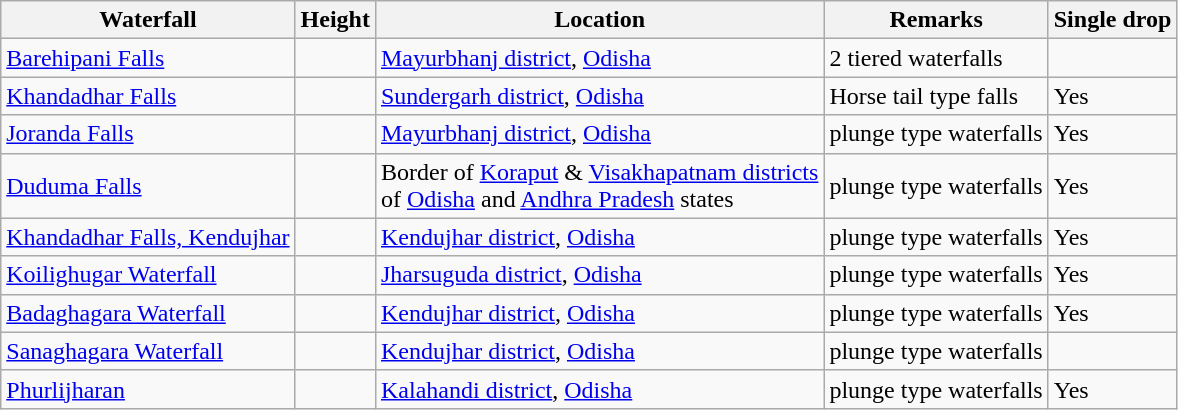<table class="wikitable sortable">
<tr>
<th>Waterfall</th>
<th data-sort-type="number">Height</th>
<th>Location</th>
<th>Remarks</th>
<th>Single drop</th>
</tr>
<tr>
<td><a href='#'>Barehipani Falls</a></td>
<td></td>
<td><a href='#'>Mayurbhanj district</a>, <a href='#'>Odisha</a></td>
<td>2 tiered waterfalls</td>
<td></td>
</tr>
<tr>
<td><a href='#'>Khandadhar Falls</a></td>
<td></td>
<td><a href='#'>Sundergarh district</a>, <a href='#'>Odisha</a></td>
<td>Horse tail type falls</td>
<td>Yes</td>
</tr>
<tr>
<td><a href='#'>Joranda Falls</a></td>
<td></td>
<td><a href='#'>Mayurbhanj district</a>, <a href='#'>Odisha</a></td>
<td>plunge type waterfalls</td>
<td>Yes</td>
</tr>
<tr>
<td><a href='#'>Duduma Falls</a></td>
<td></td>
<td>Border of <a href='#'>Koraput</a> & <a href='#'>Visakhapatnam districts</a><br> of <a href='#'>Odisha</a> and <a href='#'>Andhra Pradesh</a> states</td>
<td>plunge type waterfalls</td>
<td>Yes</td>
</tr>
<tr>
<td><a href='#'>Khandadhar Falls, Kendujhar</a></td>
<td></td>
<td><a href='#'>Kendujhar district</a>, <a href='#'>Odisha</a></td>
<td>plunge type waterfalls</td>
<td>Yes</td>
</tr>
<tr>
<td><a href='#'>Koilighugar Waterfall</a></td>
<td></td>
<td><a href='#'>Jharsuguda district</a>, <a href='#'>Odisha</a></td>
<td>plunge type waterfalls</td>
<td>Yes</td>
</tr>
<tr>
<td><a href='#'>Badaghagara Waterfall</a></td>
<td></td>
<td><a href='#'>Kendujhar district</a>, <a href='#'>Odisha</a></td>
<td>plunge type waterfalls</td>
<td>Yes</td>
</tr>
<tr>
<td><a href='#'>Sanaghagara Waterfall</a></td>
<td></td>
<td><a href='#'>Kendujhar district</a>, <a href='#'>Odisha</a></td>
<td>plunge type waterfalls</td>
<td></td>
</tr>
<tr>
<td><a href='#'>Phurlijharan</a></td>
<td></td>
<td><a href='#'>Kalahandi district</a>, <a href='#'>Odisha</a></td>
<td>plunge type waterfalls</td>
<td>Yes</td>
</tr>
</table>
